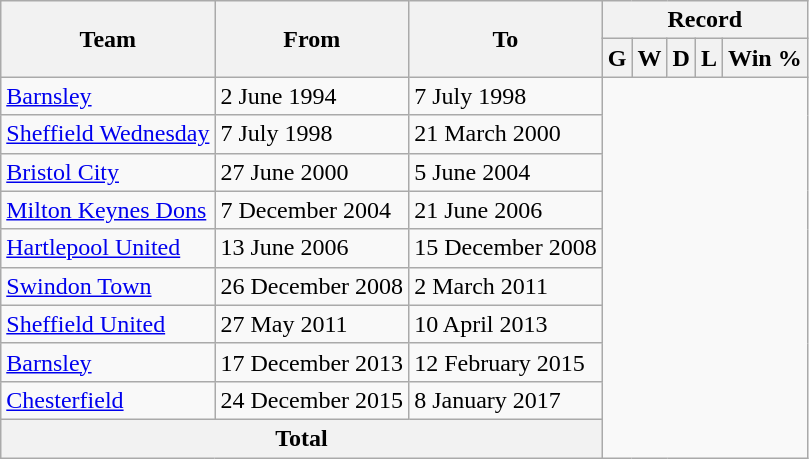<table class="wikitable" style="text-align: left">
<tr>
<th rowspan="2">Team</th>
<th rowspan="2">From</th>
<th rowspan="2">To</th>
<th colspan="5">Record</th>
</tr>
<tr>
<th>G</th>
<th>W</th>
<th>D</th>
<th>L</th>
<th>Win %</th>
</tr>
<tr>
<td><a href='#'>Barnsley</a></td>
<td>2 June 1994</td>
<td>7 July 1998<br></td>
</tr>
<tr>
<td><a href='#'>Sheffield Wednesday</a></td>
<td>7 July 1998</td>
<td>21 March 2000<br></td>
</tr>
<tr>
<td><a href='#'>Bristol City</a></td>
<td>27 June 2000</td>
<td>5 June 2004<br></td>
</tr>
<tr>
<td><a href='#'>Milton Keynes Dons</a></td>
<td>7 December 2004</td>
<td>21 June 2006<br></td>
</tr>
<tr>
<td><a href='#'>Hartlepool United</a></td>
<td>13 June 2006</td>
<td>15 December 2008<br></td>
</tr>
<tr>
<td><a href='#'>Swindon Town</a></td>
<td>26 December 2008</td>
<td>2 March 2011<br></td>
</tr>
<tr>
<td><a href='#'>Sheffield United</a></td>
<td>27 May 2011</td>
<td>10 April 2013<br></td>
</tr>
<tr>
<td><a href='#'>Barnsley</a></td>
<td>17 December 2013</td>
<td>12 February 2015<br></td>
</tr>
<tr>
<td><a href='#'>Chesterfield</a></td>
<td>24 December 2015</td>
<td>8 January 2017<br></td>
</tr>
<tr>
<th colspan=3>Total<br></th>
</tr>
</table>
